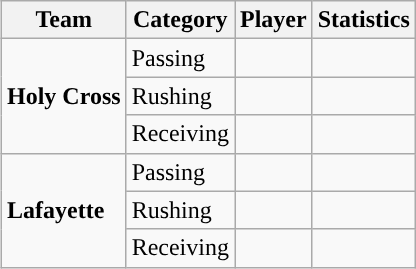<table class="wikitable" style="float: right;">
<tr>
<th>Team</th>
<th>Category</th>
<th>Player</th>
<th>Statistics</th>
</tr>
<tr>
<td rowspan=3><strong>Holy Cross</strong></td>
<td>Passing</td>
<td></td>
<td></td>
</tr>
<tr>
<td>Rushing</td>
<td></td>
<td></td>
</tr>
<tr>
<td>Receiving</td>
<td></td>
<td></td>
</tr>
<tr>
<td rowspan=3><strong>Lafayette</strong></td>
<td>Passing</td>
<td></td>
<td></td>
</tr>
<tr>
<td>Rushing</td>
<td></td>
<td></td>
</tr>
<tr>
<td>Receiving</td>
<td></td>
<td></td>
</tr>
</table>
